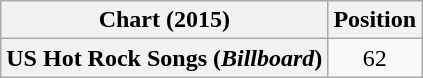<table class="wikitable plainrowheaders" style="text-align:center">
<tr>
<th>Chart (2015)</th>
<th>Position</th>
</tr>
<tr>
<th scope="row">US Hot Rock Songs (<em>Billboard</em>)</th>
<td>62</td>
</tr>
</table>
